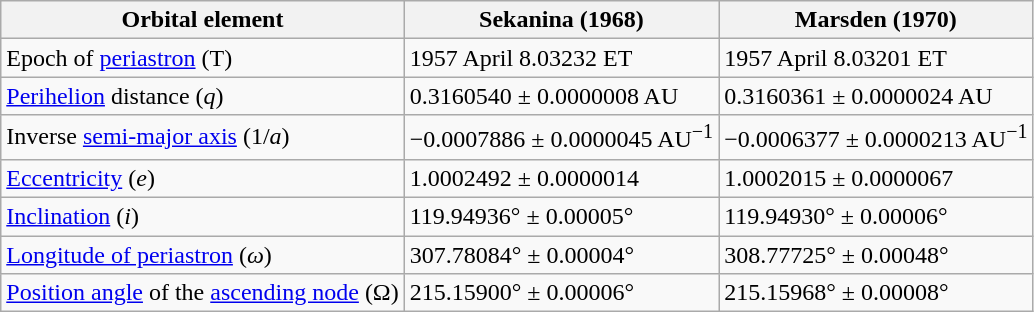<table class="wikitable">
<tr>
<th>Orbital element</th>
<th>Sekanina (1968)</th>
<th>Marsden (1970)</th>
</tr>
<tr>
<td>Epoch of <a href='#'>periastron</a> (T)</td>
<td>1957 April 8.03232 ET</td>
<td>1957 April 8.03201 ET</td>
</tr>
<tr>
<td><a href='#'>Perihelion</a> distance (<em>q</em>)</td>
<td>0.3160540 ± 0.0000008 AU</td>
<td>0.3160361 ± 0.0000024 AU</td>
</tr>
<tr>
<td>Inverse <a href='#'>semi-major axis</a> (1/<em>a</em>)</td>
<td>−0.0007886 ± 0.0000045 AU<sup>−1</sup></td>
<td>−0.0006377 ± 0.0000213 AU<sup>−1</sup></td>
</tr>
<tr>
<td><a href='#'>Eccentricity</a> (<em>e</em>)</td>
<td>1.0002492 ± 0.0000014</td>
<td>1.0002015 ± 0.0000067</td>
</tr>
<tr>
<td><a href='#'>Inclination</a> (<em>i</em>)</td>
<td>119.94936° ± 0.00005°</td>
<td>119.94930° ± 0.00006°</td>
</tr>
<tr>
<td><a href='#'>Longitude of periastron</a> (<em>ω</em>)</td>
<td>307.78084° ± 0.00004°</td>
<td>308.77725° ± 0.00048°</td>
</tr>
<tr>
<td><a href='#'>Position angle</a> of the <a href='#'>ascending node</a> (Ω)</td>
<td>215.15900° ± 0.00006°</td>
<td>215.15968° ± 0.00008°</td>
</tr>
</table>
